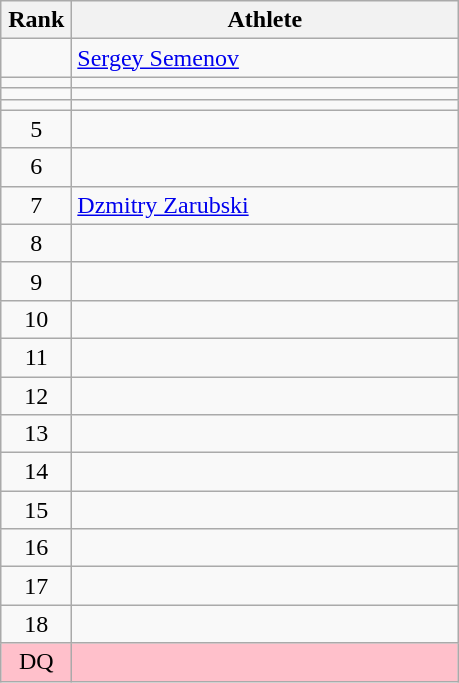<table class="wikitable" style="text-align: center;">
<tr>
<th width=40>Rank</th>
<th width=250>Athlete</th>
</tr>
<tr>
<td></td>
<td align="left"> <a href='#'>Sergey Semenov</a> </td>
</tr>
<tr>
<td></td>
<td align="left"></td>
</tr>
<tr>
<td></td>
<td align="left"></td>
</tr>
<tr>
<td></td>
<td align="left"></td>
</tr>
<tr>
<td>5</td>
<td align="left"></td>
</tr>
<tr>
<td>6</td>
<td align="left"></td>
</tr>
<tr>
<td>7</td>
<td align="left"> <a href='#'>Dzmitry Zarubski</a> </td>
</tr>
<tr>
<td>8</td>
<td align="left"></td>
</tr>
<tr>
<td>9</td>
<td align="left"></td>
</tr>
<tr>
<td>10</td>
<td align="left"></td>
</tr>
<tr>
<td>11</td>
<td align="left"></td>
</tr>
<tr>
<td>12</td>
<td align="left"></td>
</tr>
<tr>
<td>13</td>
<td align="left"></td>
</tr>
<tr>
<td>14</td>
<td align="left"></td>
</tr>
<tr>
<td>15</td>
<td align="left"></td>
</tr>
<tr>
<td>16</td>
<td align="left"></td>
</tr>
<tr>
<td>17</td>
<td align="left"></td>
</tr>
<tr>
<td>18</td>
<td align="left"></td>
</tr>
<tr bgcolor=pink>
<td>DQ</td>
<td align="left"></td>
</tr>
</table>
